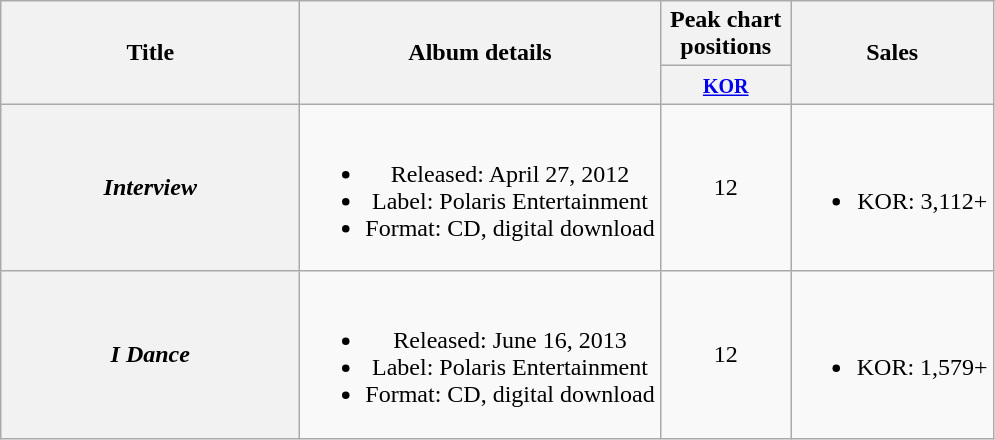<table class="wikitable plainrowheaders" style="text-align:center;">
<tr>
<th scope="col" rowspan="2" style="width:12em;">Title</th>
<th scope="col" rowspan="2">Album details</th>
<th scope="col" colspan="1" style="width:5em;">Peak chart positions</th>
<th scope="col" rowspan="2">Sales</th>
</tr>
<tr>
<th><small><a href='#'>KOR</a></small><br></th>
</tr>
<tr>
<th scope="row"><em>Interview</em></th>
<td><br><ul><li>Released: April 27, 2012</li><li>Label: Polaris Entertainment</li><li>Format: CD, digital download</li></ul></td>
<td>12</td>
<td><br><ul><li>KOR: 3,112+</li></ul></td>
</tr>
<tr>
<th scope="row"><em>I Dance</em></th>
<td><br><ul><li>Released: June 16, 2013</li><li>Label: Polaris Entertainment</li><li>Format: CD, digital download</li></ul></td>
<td>12</td>
<td><br><ul><li>KOR: 1,579+</li></ul></td>
</tr>
</table>
